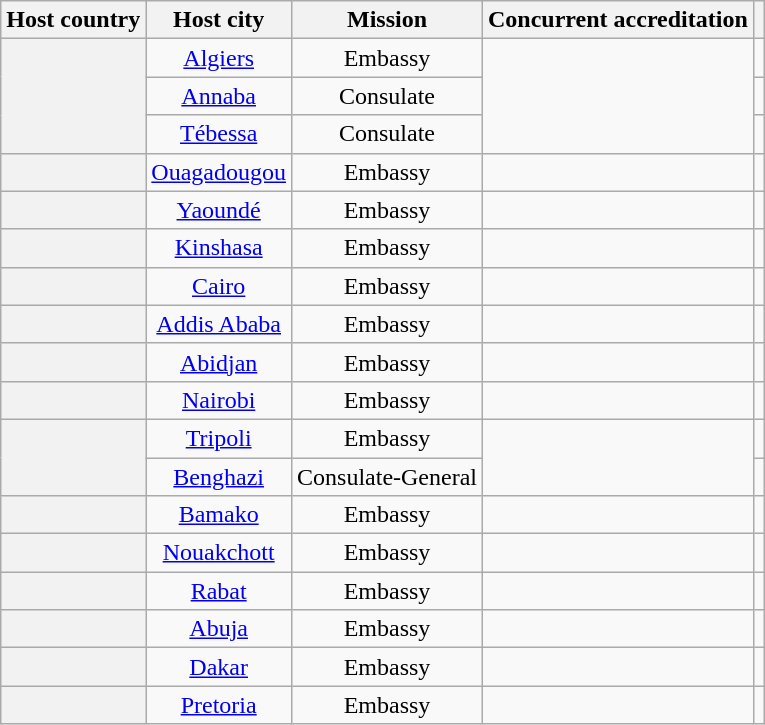<table class="wikitable plainrowheaders" style="text-align:center;">
<tr>
<th scope="col">Host country</th>
<th scope="col">Host city</th>
<th scope="col">Mission</th>
<th scope="col">Concurrent accreditation</th>
<th scope="col"></th>
</tr>
<tr>
<th scope="row" rowspan="3"></th>
<td><a href='#'>Algiers</a></td>
<td>Embassy</td>
<td rowspan="3"></td>
<td></td>
</tr>
<tr>
<td><a href='#'>Annaba</a></td>
<td>Consulate</td>
<td></td>
</tr>
<tr>
<td><a href='#'>Tébessa</a></td>
<td>Consulate</td>
<td></td>
</tr>
<tr>
<th scope="row"></th>
<td><a href='#'>Ouagadougou</a></td>
<td>Embassy</td>
<td></td>
<td></td>
</tr>
<tr>
<th scope="row"></th>
<td><a href='#'>Yaoundé</a></td>
<td>Embassy</td>
<td></td>
<td></td>
</tr>
<tr>
<th scope="row"></th>
<td><a href='#'>Kinshasa</a></td>
<td>Embassy</td>
<td></td>
<td></td>
</tr>
<tr>
<th scope="row"></th>
<td><a href='#'>Cairo</a></td>
<td>Embassy</td>
<td></td>
<td></td>
</tr>
<tr>
<th scope="row"></th>
<td><a href='#'>Addis Ababa</a></td>
<td>Embassy</td>
<td></td>
<td></td>
</tr>
<tr>
<th scope="row"></th>
<td><a href='#'>Abidjan</a></td>
<td>Embassy</td>
<td></td>
<td></td>
</tr>
<tr>
<th scope="row"></th>
<td><a href='#'>Nairobi</a></td>
<td>Embassy</td>
<td></td>
<td></td>
</tr>
<tr>
<th scope="row" rowspan="2"></th>
<td><a href='#'>Tripoli</a></td>
<td>Embassy</td>
<td rowspan="2"></td>
<td></td>
</tr>
<tr>
<td><a href='#'>Benghazi</a></td>
<td>Consulate-General</td>
<td></td>
</tr>
<tr>
<th scope="row"></th>
<td><a href='#'>Bamako</a></td>
<td>Embassy</td>
<td></td>
<td></td>
</tr>
<tr>
<th scope="row"></th>
<td><a href='#'>Nouakchott</a></td>
<td>Embassy</td>
<td></td>
<td></td>
</tr>
<tr>
<th scope="row"></th>
<td><a href='#'>Rabat</a></td>
<td>Embassy</td>
<td></td>
<td></td>
</tr>
<tr>
<th scope="row"></th>
<td><a href='#'>Abuja</a></td>
<td>Embassy</td>
<td></td>
<td></td>
</tr>
<tr>
<th scope="row"></th>
<td><a href='#'>Dakar</a></td>
<td>Embassy</td>
<td></td>
<td></td>
</tr>
<tr>
<th scope="row"></th>
<td><a href='#'>Pretoria</a></td>
<td>Embassy</td>
<td></td>
<td></td>
</tr>
</table>
